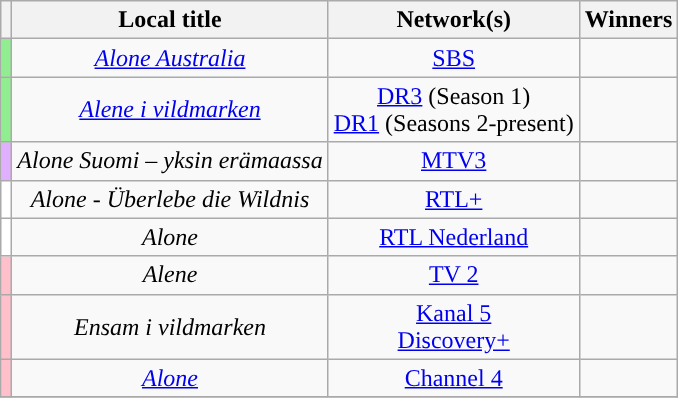<table class="wikitable" style="text-align:left; line-height:18px;">
<tr>
<th scope="col"></th>
<th scope="col">Local title<br></th>
<th scope="col">Network(s)</th>
<th scope="col">Winners</th>
</tr>
<tr>
<td style="background:#90EE90;"></td>
<td style="text-align:center;"><em><a href='#'>Alone Australia</a></em></td>
<td style="text-align:center;"><a href='#'>SBS</a></td>
<td></td>
</tr>
<tr>
<td style="background:#90EE90;"></td>
<td style="text-align:center;"><em><a href='#'>Alene i vildmarken</a></em><br></td>
<td style="text-align:center;"><a href='#'>DR3</a> (Season 1)<br><a href='#'>DR1</a> (Seasons 2-present)</td>
<td></td>
</tr>
<tr>
<td style="background:#E0B0FF;"></td>
<td style="text-align:center;"><em>Alone Suomi – yksin erämaassa</em><br></td>
<td style="text-align:center;"><a href='#'>MTV3</a></td>
<td></td>
</tr>
<tr>
<td style="background:#FFFFFF;"></td>
<td style="text-align:center;"><em>Alone - Überlebe die Wildnis</em><br></td>
<td style="text-align:center;"><a href='#'>RTL+</a></td>
<td></td>
</tr>
<tr>
<td style="background:#FFFFFF ;"></td>
<td style="text-align:center;"><em>Alone</em></td>
<td style="text-align:center;"><a href='#'>RTL Nederland</a></td>
<td></td>
</tr>
<tr>
<td style="background:#FFC0CB;"></td>
<td style="text-align:center;"><em>Alene</em><br></td>
<td style="text-align:center;"><a href='#'>TV 2</a></td>
<td></td>
</tr>
<tr>
<td style="background:#FFC0CB"></td>
<td style="text-align:center;"><em>Ensam i vildmarken</em><br></td>
<td style="text-align:center;"><a href='#'>Kanal 5</a><br><a href='#'>Discovery+</a></td>
<td></td>
</tr>
<tr>
<td style="background:#FFC0CB ;"></td>
<td style="text-align:center;"><em><a href='#'>Alone</a></em></td>
<td style="text-align:center;"><a href='#'>Channel 4</a></td>
<td></td>
</tr>
<tr>
</tr>
</table>
